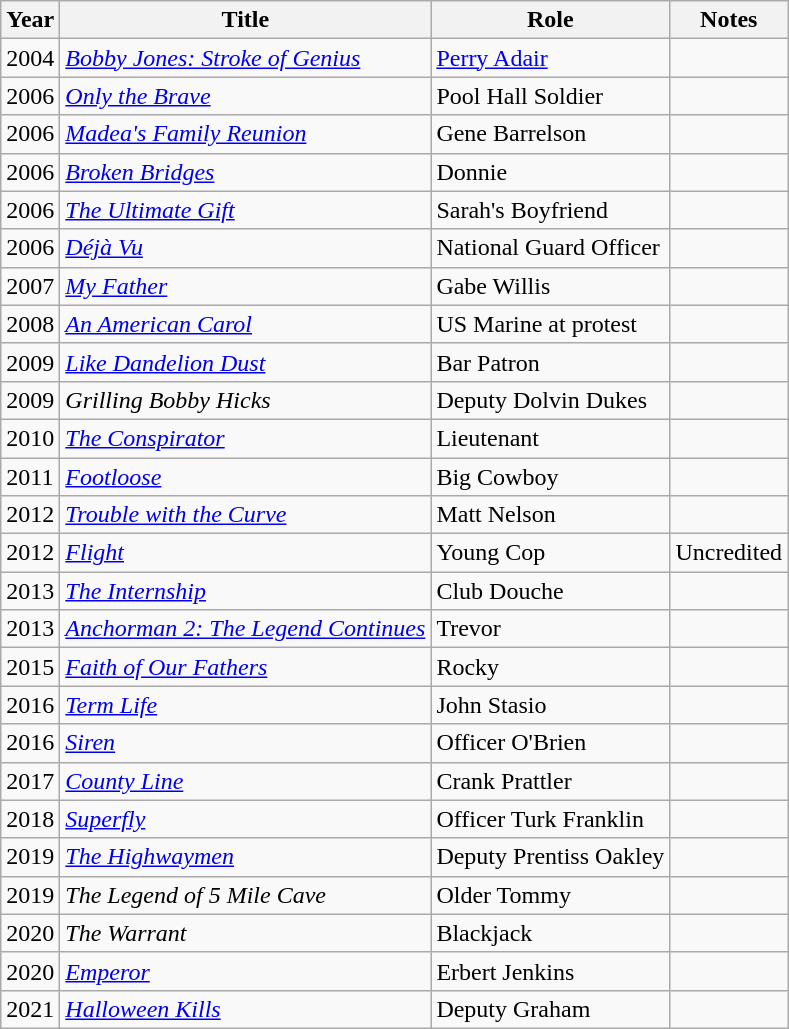<table class="wikitable sortable">
<tr>
<th>Year</th>
<th>Title</th>
<th>Role</th>
<th>Notes</th>
</tr>
<tr>
<td>2004</td>
<td><em><a href='#'>Bobby Jones: Stroke of Genius</a></em></td>
<td><a href='#'>Perry Adair</a></td>
<td></td>
</tr>
<tr>
<td>2006</td>
<td><a href='#'><em>Only the Brave</em></a></td>
<td>Pool Hall Soldier</td>
<td></td>
</tr>
<tr>
<td>2006</td>
<td><em><a href='#'>Madea's Family Reunion</a></em></td>
<td>Gene Barrelson</td>
<td></td>
</tr>
<tr>
<td>2006</td>
<td><em><a href='#'>Broken Bridges</a></em></td>
<td>Donnie</td>
<td></td>
</tr>
<tr>
<td>2006</td>
<td><em><a href='#'>The Ultimate Gift</a></em></td>
<td>Sarah's Boyfriend</td>
<td></td>
</tr>
<tr>
<td>2006</td>
<td><a href='#'><em>Déjà Vu</em></a></td>
<td>National Guard Officer</td>
<td></td>
</tr>
<tr>
<td>2007</td>
<td><em><a href='#'>My Father</a></em></td>
<td>Gabe Willis</td>
<td></td>
</tr>
<tr>
<td>2008</td>
<td><em><a href='#'>An American Carol</a></em></td>
<td>US Marine at protest</td>
<td></td>
</tr>
<tr>
<td>2009</td>
<td><em><a href='#'>Like Dandelion Dust</a></em></td>
<td>Bar Patron</td>
<td></td>
</tr>
<tr>
<td>2009</td>
<td><em>Grilling Bobby Hicks</em></td>
<td>Deputy Dolvin Dukes</td>
<td></td>
</tr>
<tr>
<td>2010</td>
<td><em><a href='#'>The Conspirator</a></em></td>
<td>Lieutenant</td>
<td></td>
</tr>
<tr>
<td>2011</td>
<td><a href='#'><em>Footloose</em></a></td>
<td>Big Cowboy</td>
<td></td>
</tr>
<tr>
<td>2012</td>
<td><em><a href='#'>Trouble with the Curve</a></em></td>
<td>Matt Nelson</td>
<td></td>
</tr>
<tr>
<td>2012</td>
<td><a href='#'><em>Flight</em></a></td>
<td>Young Cop</td>
<td>Uncredited</td>
</tr>
<tr>
<td>2013</td>
<td><em><a href='#'>The Internship</a></em></td>
<td>Club Douche</td>
<td></td>
</tr>
<tr>
<td>2013</td>
<td><em><a href='#'>Anchorman 2: The Legend Continues</a></em></td>
<td>Trevor</td>
<td></td>
</tr>
<tr>
<td>2015</td>
<td><a href='#'><em>Faith of Our Fathers</em></a></td>
<td>Rocky</td>
<td></td>
</tr>
<tr>
<td>2016</td>
<td><em><a href='#'>Term Life</a></em></td>
<td>John Stasio</td>
<td></td>
</tr>
<tr>
<td>2016</td>
<td><a href='#'><em>Siren</em></a></td>
<td>Officer O'Brien</td>
<td></td>
</tr>
<tr>
<td>2017</td>
<td><em><a href='#'>County Line</a></em></td>
<td>Crank Prattler</td>
<td></td>
</tr>
<tr>
<td>2018</td>
<td><a href='#'><em>Superfly</em></a></td>
<td>Officer Turk Franklin</td>
<td></td>
</tr>
<tr>
<td>2019</td>
<td><a href='#'><em>The Highwaymen</em></a></td>
<td>Deputy Prentiss Oakley</td>
<td></td>
</tr>
<tr>
<td>2019</td>
<td><em>The Legend of 5 Mile Cave</em></td>
<td>Older Tommy</td>
<td></td>
</tr>
<tr>
<td>2020</td>
<td><em>The Warrant</em></td>
<td>Blackjack</td>
<td></td>
</tr>
<tr>
<td>2020</td>
<td><a href='#'><em>Emperor</em></a></td>
<td>Erbert Jenkins</td>
<td></td>
</tr>
<tr>
<td>2021</td>
<td><em><a href='#'>Halloween Kills</a></em></td>
<td>Deputy Graham</td>
<td></td>
</tr>
</table>
